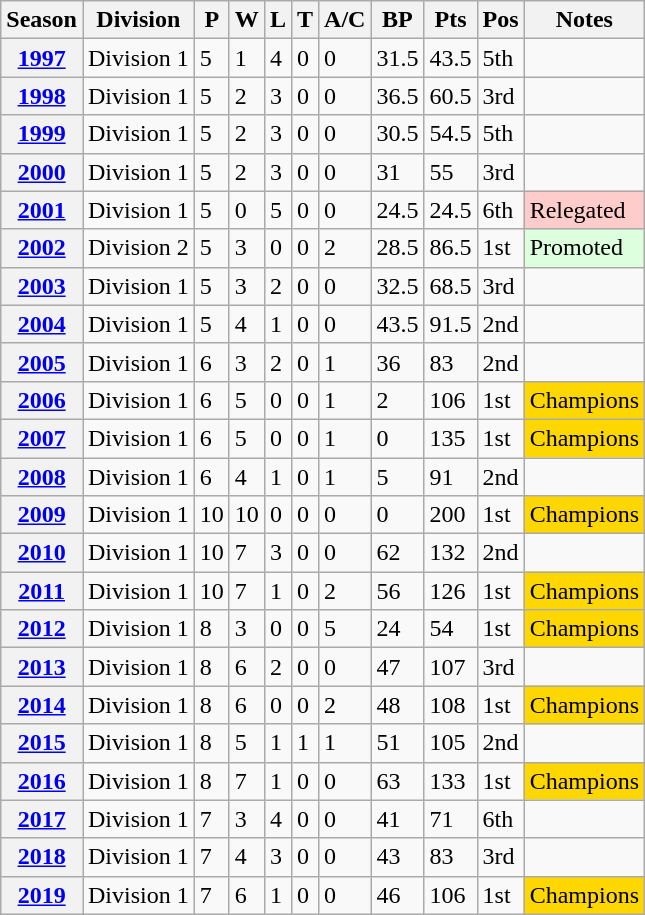<table class="wikitable sortable">
<tr>
<th>Season</th>
<th>Division</th>
<th>P</th>
<th>W</th>
<th>L</th>
<th>T</th>
<th>A/C</th>
<th>BP</th>
<th>Pts</th>
<th>Pos</th>
<th>Notes</th>
</tr>
<tr>
<th><a href='#'>1997</a></th>
<td>Division 1</td>
<td>5</td>
<td>1</td>
<td>4</td>
<td>0</td>
<td>0</td>
<td>31.5</td>
<td>43.5</td>
<td>5th</td>
<td></td>
</tr>
<tr>
<th><a href='#'>1998</a></th>
<td>Division 1</td>
<td>5</td>
<td>2</td>
<td>3</td>
<td>0</td>
<td>0</td>
<td>36.5</td>
<td>60.5</td>
<td>3rd</td>
<td></td>
</tr>
<tr>
<th><a href='#'>1999</a></th>
<td>Division 1</td>
<td>5</td>
<td>2</td>
<td>3</td>
<td>0</td>
<td>0</td>
<td>30.5</td>
<td>54.5</td>
<td>5th</td>
<td></td>
</tr>
<tr>
<th><a href='#'>2000</a></th>
<td>Division 1</td>
<td>5</td>
<td>2</td>
<td>3</td>
<td>0</td>
<td>0</td>
<td>31</td>
<td>55</td>
<td>3rd</td>
<td></td>
</tr>
<tr>
<th><a href='#'>2001</a></th>
<td>Division 1</td>
<td>5</td>
<td>0</td>
<td>5</td>
<td>0</td>
<td>0</td>
<td>24.5</td>
<td>24.5</td>
<td>6th</td>
<td style="background: #fcc;">Relegated</td>
</tr>
<tr>
<th><a href='#'>2002</a></th>
<td>Division 2</td>
<td>5</td>
<td>3</td>
<td>0</td>
<td>0</td>
<td>2</td>
<td>28.5</td>
<td>86.5</td>
<td>1st</td>
<td style="background: #dfd;">Promoted</td>
</tr>
<tr>
<th><a href='#'>2003</a></th>
<td>Division 1</td>
<td>5</td>
<td>3</td>
<td>2</td>
<td>0</td>
<td>0</td>
<td>32.5</td>
<td>68.5</td>
<td>3rd</td>
<td></td>
</tr>
<tr>
<th><a href='#'>2004</a></th>
<td>Division 1</td>
<td>5</td>
<td>4</td>
<td>1</td>
<td>0</td>
<td>0</td>
<td>43.5</td>
<td>91.5</td>
<td>2nd</td>
<td></td>
</tr>
<tr>
<th><a href='#'>2005</a></th>
<td>Division 1</td>
<td>6</td>
<td>3</td>
<td>2</td>
<td>0</td>
<td>1</td>
<td>36</td>
<td>83</td>
<td>2nd</td>
<td></td>
</tr>
<tr>
<th><a href='#'>2006</a></th>
<td>Division 1</td>
<td>6</td>
<td>5</td>
<td>0</td>
<td>0</td>
<td>1</td>
<td>2</td>
<td>106</td>
<td>1st</td>
<td style="background: gold;">Champions</td>
</tr>
<tr>
<th><a href='#'>2007</a></th>
<td>Division 1</td>
<td>6</td>
<td>5</td>
<td>0</td>
<td>0</td>
<td>1</td>
<td>0</td>
<td>135</td>
<td>1st</td>
<td style="background: gold;">Champions</td>
</tr>
<tr>
<th><a href='#'>2008</a></th>
<td>Division 1</td>
<td>6</td>
<td>4</td>
<td>1</td>
<td>0</td>
<td>1</td>
<td>5</td>
<td>91</td>
<td>2nd</td>
<td></td>
</tr>
<tr>
<th><a href='#'>2009</a></th>
<td>Division 1</td>
<td>10</td>
<td>10</td>
<td>0</td>
<td>0</td>
<td>0</td>
<td>0</td>
<td>200</td>
<td>1st</td>
<td style="background: gold;">Champions</td>
</tr>
<tr>
<th><a href='#'>2010</a></th>
<td>Division 1</td>
<td>10</td>
<td>7</td>
<td>3</td>
<td>0</td>
<td>0</td>
<td>62</td>
<td>132</td>
<td>2nd</td>
<td></td>
</tr>
<tr>
<th><a href='#'>2011</a></th>
<td>Division 1</td>
<td>10</td>
<td>7</td>
<td>1</td>
<td>0</td>
<td>2</td>
<td>56</td>
<td>126</td>
<td>1st</td>
<td style="background: gold;">Champions</td>
</tr>
<tr>
<th><a href='#'>2012</a></th>
<td>Division 1</td>
<td>8</td>
<td>3</td>
<td>0</td>
<td>0</td>
<td>5</td>
<td>24</td>
<td>54</td>
<td>1st</td>
<td style="background: gold;">Champions</td>
</tr>
<tr>
<th><a href='#'>2013</a></th>
<td>Division 1</td>
<td>8</td>
<td>6</td>
<td>2</td>
<td>0</td>
<td>0</td>
<td>47</td>
<td>107</td>
<td>3rd</td>
<td></td>
</tr>
<tr>
<th><a href='#'>2014</a></th>
<td>Division 1</td>
<td>8</td>
<td>6</td>
<td>0</td>
<td>0</td>
<td>2</td>
<td>48</td>
<td>108</td>
<td>1st</td>
<td style="background: gold;">Champions</td>
</tr>
<tr>
<th><a href='#'>2015</a></th>
<td>Division 1</td>
<td>8</td>
<td>5</td>
<td>1</td>
<td>1</td>
<td>1</td>
<td>51</td>
<td>105</td>
<td>2nd</td>
<td></td>
</tr>
<tr>
<th><a href='#'>2016</a></th>
<td>Division 1</td>
<td>8</td>
<td>7</td>
<td>1</td>
<td>0</td>
<td>0</td>
<td>63</td>
<td>133</td>
<td>1st</td>
<td style="background: gold;">Champions</td>
</tr>
<tr>
<th><a href='#'>2017</a></th>
<td>Division 1</td>
<td>7</td>
<td>3</td>
<td>4</td>
<td>0</td>
<td>0</td>
<td>41</td>
<td>71</td>
<td>6th</td>
<td></td>
</tr>
<tr>
<th><a href='#'>2018</a></th>
<td>Division 1</td>
<td>7</td>
<td>4</td>
<td>3</td>
<td>0</td>
<td>0</td>
<td>43</td>
<td>83</td>
<td>3rd</td>
<td></td>
</tr>
<tr>
<th><a href='#'>2019</a></th>
<td>Division 1</td>
<td>7</td>
<td>6</td>
<td>1</td>
<td>0</td>
<td>0</td>
<td>46</td>
<td>106</td>
<td>1st</td>
<td style="background: gold;">Champions</td>
</tr>
</table>
